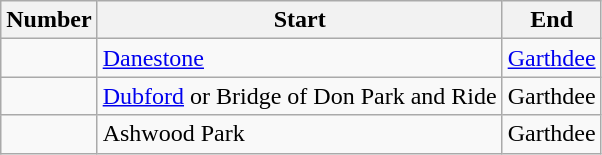<table class="wikitable">
<tr>
<th>Number</th>
<th>Start</th>
<th>End</th>
</tr>
<tr>
<td></td>
<td><a href='#'>Danestone</a></td>
<td><a href='#'>Garthdee</a></td>
</tr>
<tr>
<td></td>
<td><a href='#'>Dubford</a> or Bridge of Don Park and Ride</td>
<td>Garthdee</td>
</tr>
<tr>
<td></td>
<td>Ashwood Park</td>
<td>Garthdee</td>
</tr>
</table>
